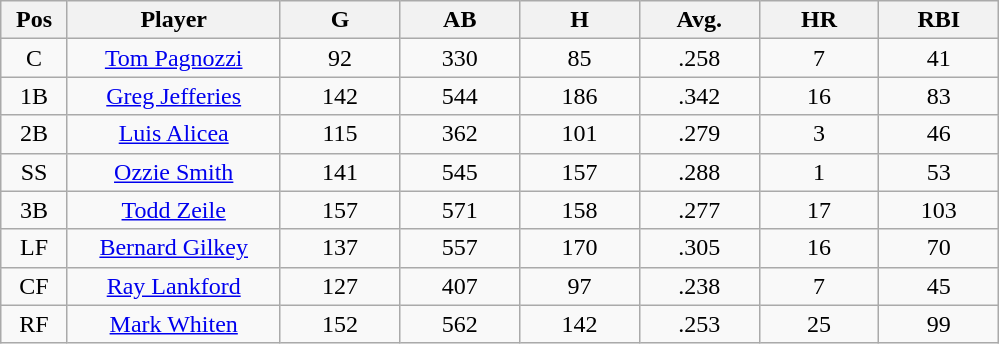<table class="wikitable sortable">
<tr>
<th bgcolor="#DDDDFF" width="5%">Pos</th>
<th bgcolor="#DDDDFF" width="16%">Player</th>
<th bgcolor="#DDDDFF" width="9%">G</th>
<th bgcolor="#DDDDFF" width="9%">AB</th>
<th bgcolor="#DDDDFF" width="9%">H</th>
<th bgcolor="#DDDDFF" width="9%">Avg.</th>
<th bgcolor="#DDDDFF" width="9%">HR</th>
<th bgcolor="#DDDDFF" width="9%">RBI</th>
</tr>
<tr align="center">
<td>C</td>
<td><a href='#'>Tom Pagnozzi</a></td>
<td>92</td>
<td>330</td>
<td>85</td>
<td>.258</td>
<td>7</td>
<td>41</td>
</tr>
<tr align="center">
<td>1B</td>
<td><a href='#'>Greg Jefferies</a></td>
<td>142</td>
<td>544</td>
<td>186</td>
<td>.342</td>
<td>16</td>
<td>83</td>
</tr>
<tr align="center">
<td>2B</td>
<td><a href='#'>Luis Alicea</a></td>
<td>115</td>
<td>362</td>
<td>101</td>
<td>.279</td>
<td>3</td>
<td>46</td>
</tr>
<tr align="center">
<td>SS</td>
<td><a href='#'>Ozzie Smith</a></td>
<td>141</td>
<td>545</td>
<td>157</td>
<td>.288</td>
<td>1</td>
<td>53</td>
</tr>
<tr align="center">
<td>3B</td>
<td><a href='#'>Todd Zeile</a></td>
<td>157</td>
<td>571</td>
<td>158</td>
<td>.277</td>
<td>17</td>
<td>103</td>
</tr>
<tr align="center">
<td>LF</td>
<td><a href='#'>Bernard Gilkey</a></td>
<td>137</td>
<td>557</td>
<td>170</td>
<td>.305</td>
<td>16</td>
<td>70</td>
</tr>
<tr align="center">
<td>CF</td>
<td><a href='#'>Ray Lankford</a></td>
<td>127</td>
<td>407</td>
<td>97</td>
<td>.238</td>
<td>7</td>
<td>45</td>
</tr>
<tr align="center">
<td>RF</td>
<td><a href='#'>Mark Whiten</a></td>
<td>152</td>
<td>562</td>
<td>142</td>
<td>.253</td>
<td>25</td>
<td>99</td>
</tr>
</table>
